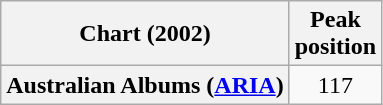<table class="wikitable plainrowheaders">
<tr>
<th scope="col">Chart (2002)</th>
<th scope="col">Peak<br>position</th>
</tr>
<tr>
<th scope="row">Australian Albums (<a href='#'>ARIA</a>)</th>
<td align="center">117</td>
</tr>
</table>
